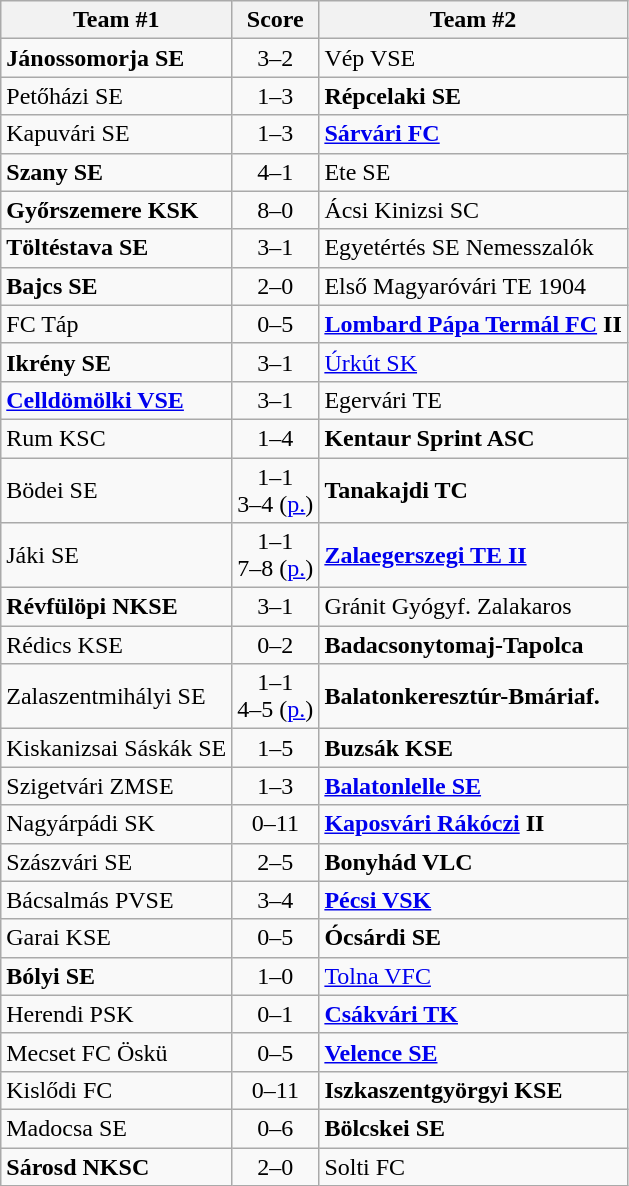<table class="wikitable">
<tr>
<th>Team #1</th>
<th>Score</th>
<th>Team #2</th>
</tr>
<tr>
<td><strong>Jánossomorja SE</strong></td>
<td align="center">3–2</td>
<td>Vép VSE</td>
</tr>
<tr>
<td>Petőházi SE</td>
<td align="center">1–3</td>
<td><strong>Répcelaki SE</strong></td>
</tr>
<tr>
<td>Kapuvári SE</td>
<td align="center">1–3</td>
<td><strong><a href='#'>Sárvári FC</a></strong></td>
</tr>
<tr>
<td><strong>Szany SE</strong></td>
<td align="center">4–1</td>
<td>Ete SE</td>
</tr>
<tr>
<td><strong>Győrszemere KSK</strong></td>
<td align="center">8–0</td>
<td>Ácsi Kinizsi SC</td>
</tr>
<tr>
<td><strong>Töltéstava SE</strong></td>
<td align="center">3–1</td>
<td>Egyetértés SE Nemesszalók</td>
</tr>
<tr>
<td><strong>Bajcs SE</strong></td>
<td align="center">2–0</td>
<td>Első Magyaróvári TE 1904</td>
</tr>
<tr>
<td>FC Táp</td>
<td align="center">0–5</td>
<td><strong><a href='#'>Lombard Pápa Termál FC</a> II</strong></td>
</tr>
<tr>
<td><strong>Ikrény SE</strong></td>
<td align="center">3–1</td>
<td><a href='#'>Úrkút SK</a></td>
</tr>
<tr>
<td><strong><a href='#'>Celldömölki VSE</a></strong></td>
<td align="center">3–1</td>
<td>Egervári TE</td>
</tr>
<tr>
<td>Rum KSC</td>
<td align="center">1–4</td>
<td><strong>Kentaur Sprint ASC</strong></td>
</tr>
<tr>
<td>Bödei SE</td>
<td align="center">1–1<br>3–4 (<a href='#'>p.</a>)</td>
<td><strong>Tanakajdi TC</strong></td>
</tr>
<tr>
<td>Jáki SE</td>
<td align="center">1–1<br>7–8 (<a href='#'>p.</a>)</td>
<td><strong><a href='#'>Zalaegerszegi TE II</a></strong></td>
</tr>
<tr>
<td><strong>Révfülöpi NKSE</strong></td>
<td align="center">3–1</td>
<td>Gránit Gyógyf. Zalakaros</td>
</tr>
<tr>
<td>Rédics KSE</td>
<td align="center">0–2</td>
<td><strong>Badacsonytomaj-Tapolca</strong></td>
</tr>
<tr>
<td>Zalaszentmihályi SE</td>
<td align="center">1–1<br>4–5 (<a href='#'>p.</a>)</td>
<td><strong>Balatonkeresztúr-Bmáriaf.</strong></td>
</tr>
<tr>
<td>Kiskanizsai Sáskák SE</td>
<td align="center">1–5</td>
<td><strong>Buzsák KSE</strong></td>
</tr>
<tr>
<td>Szigetvári ZMSE</td>
<td align="center">1–3</td>
<td><strong><a href='#'>Balatonlelle SE</a></strong></td>
</tr>
<tr>
<td>Nagyárpádi SK</td>
<td align="center">0–11</td>
<td><strong><a href='#'>Kaposvári Rákóczi</a> II</strong></td>
</tr>
<tr>
<td>Szászvári SE</td>
<td align="center">2–5</td>
<td><strong>Bonyhád VLC</strong></td>
</tr>
<tr>
<td>Bácsalmás PVSE</td>
<td align="center">3–4</td>
<td><strong><a href='#'>Pécsi VSK</a></strong></td>
</tr>
<tr>
<td>Garai KSE</td>
<td align="center">0–5</td>
<td><strong>Ócsárdi SE</strong></td>
</tr>
<tr>
<td><strong>Bólyi SE</strong></td>
<td align="center">1–0</td>
<td><a href='#'>Tolna VFC</a></td>
</tr>
<tr>
<td>Herendi PSK</td>
<td align="center">0–1</td>
<td><strong><a href='#'>Csákvári TK</a></strong></td>
</tr>
<tr>
<td>Mecset FC Öskü</td>
<td align="center">0–5</td>
<td><strong><a href='#'>Velence SE</a></strong></td>
</tr>
<tr>
<td>Kislődi FC</td>
<td align="center">0–11</td>
<td><strong>Iszkaszentgyörgyi KSE</strong></td>
</tr>
<tr>
<td>Madocsa SE</td>
<td align="center">0–6</td>
<td><strong>Bölcskei SE</strong></td>
</tr>
<tr>
<td><strong>Sárosd NKSC</strong></td>
<td align="center">2–0</td>
<td>Solti FC</td>
</tr>
</table>
